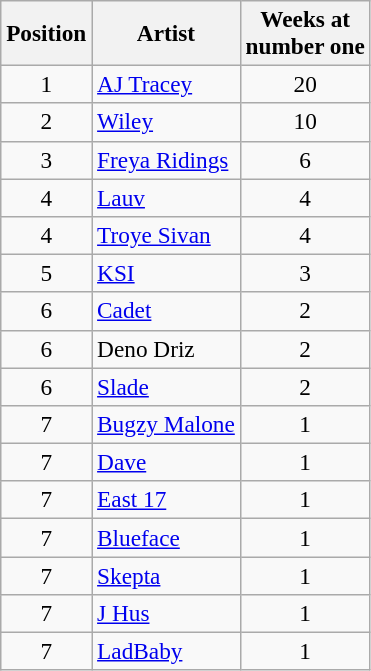<table class="wikitable sortable plainrowheaders" style="font-size:97%;">
<tr>
<th scope=col>Position</th>
<th scope=col>Artist</th>
<th scope=col>Weeks at<br>number one</th>
</tr>
<tr>
<td align=center>1</td>
<td><a href='#'>AJ Tracey</a></td>
<td align=center>20</td>
</tr>
<tr>
<td align=center>2</td>
<td><a href='#'>Wiley</a></td>
<td align=center>10</td>
</tr>
<tr>
<td align=center>3</td>
<td><a href='#'>Freya Ridings</a></td>
<td align=center>6</td>
</tr>
<tr>
<td align=center>4</td>
<td><a href='#'>Lauv</a></td>
<td align=center>4</td>
</tr>
<tr>
<td align=center>4</td>
<td><a href='#'>Troye Sivan</a></td>
<td align=center>4</td>
</tr>
<tr>
<td align=center>5</td>
<td><a href='#'>KSI</a></td>
<td align=center>3</td>
</tr>
<tr>
<td align=center>6</td>
<td><a href='#'>Cadet</a></td>
<td align=center>2</td>
</tr>
<tr>
<td align=center>6</td>
<td>Deno Driz</td>
<td align=center>2</td>
</tr>
<tr>
<td align=center>6</td>
<td><a href='#'>Slade</a></td>
<td align=center>2</td>
</tr>
<tr>
<td align=center>7</td>
<td><a href='#'>Bugzy Malone</a></td>
<td align=center>1</td>
</tr>
<tr>
<td align=center>7</td>
<td><a href='#'>Dave</a></td>
<td align=center>1</td>
</tr>
<tr>
<td align=center>7</td>
<td><a href='#'>East 17</a></td>
<td align=center>1</td>
</tr>
<tr>
<td align=center>7</td>
<td><a href='#'>Blueface</a></td>
<td align=center>1</td>
</tr>
<tr>
<td align=center>7</td>
<td><a href='#'>Skepta</a></td>
<td align=center>1</td>
</tr>
<tr>
<td align=center>7</td>
<td><a href='#'>J Hus</a></td>
<td align=center>1</td>
</tr>
<tr>
<td align=center>7</td>
<td><a href='#'>LadBaby</a></td>
<td align=center>1</td>
</tr>
</table>
